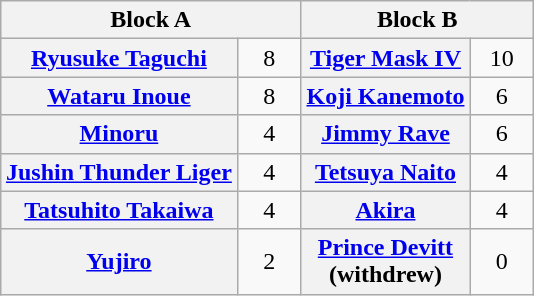<table class="wikitable" style="margin: 1em auto 1em auto;text-align:center">
<tr>
<th colspan="2">Block A</th>
<th colspan="2">Block B</th>
</tr>
<tr>
<th><a href='#'>Ryusuke Taguchi</a></th>
<td style="width:35px">8</td>
<th><a href='#'>Tiger Mask IV</a></th>
<td style="width:35px">10</td>
</tr>
<tr>
<th><a href='#'>Wataru Inoue</a></th>
<td>8</td>
<th><a href='#'>Koji Kanemoto</a></th>
<td>6</td>
</tr>
<tr>
<th><a href='#'>Minoru</a></th>
<td>4</td>
<th><a href='#'>Jimmy Rave</a></th>
<td>6</td>
</tr>
<tr>
<th><a href='#'>Jushin Thunder Liger</a></th>
<td>4</td>
<th><a href='#'>Tetsuya Naito</a></th>
<td>4</td>
</tr>
<tr>
<th><a href='#'>Tatsuhito Takaiwa</a></th>
<td>4</td>
<th><a href='#'>Akira</a></th>
<td>4</td>
</tr>
<tr>
<th><a href='#'>Yujiro</a></th>
<td>2</td>
<th><a href='#'>Prince Devitt</a><br>(withdrew)</th>
<td>0</td>
</tr>
</table>
